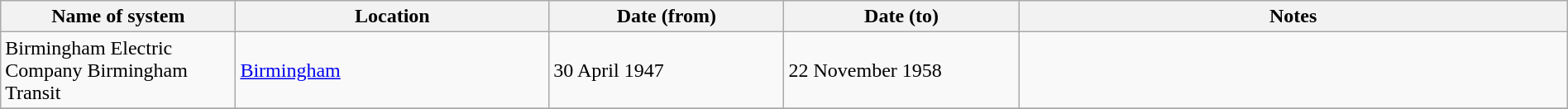<table class="wikitable" width=100%>
<tr>
<th width=15%>Name of system</th>
<th width=20%>Location</th>
<th width=15%>Date (from)</th>
<th width=15%>Date (to)</th>
<th width=35%>Notes</th>
</tr>
<tr>
<td>Birmingham Electric Company Birmingham Transit </td>
<td><a href='#'>Birmingham</a></td>
<td>30 April 1947</td>
<td>22 November 1958</td>
<td> </td>
</tr>
<tr>
</tr>
</table>
